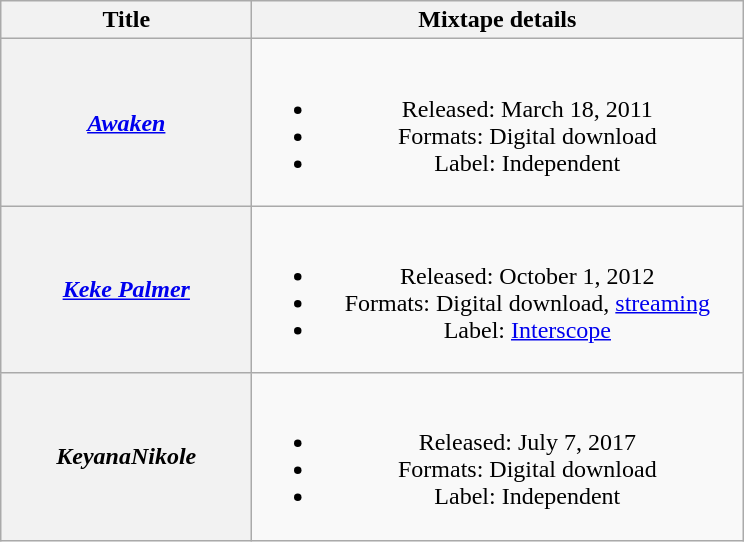<table class="wikitable plainrowheaders" style="text-align:center;">
<tr>
<th scope="col" style="width:10em;">Title</th>
<th scope="col" style="width:20em;">Mixtape details</th>
</tr>
<tr>
<th scope="row"><em><a href='#'>Awaken</a></em></th>
<td><br><ul><li>Released: March 18, 2011</li><li>Formats: Digital download</li><li>Label: Independent</li></ul></td>
</tr>
<tr>
<th scope="row"><em><a href='#'>Keke Palmer</a></em></th>
<td><br><ul><li>Released: October 1, 2012</li><li>Formats: Digital download, <a href='#'>streaming</a></li><li>Label: <a href='#'>Interscope</a></li></ul></td>
</tr>
<tr>
<th scope="row"><em>KeyanaNikole</em><br></th>
<td><br><ul><li>Released: July 7, 2017</li><li>Formats: Digital download</li><li>Label: Independent</li></ul></td>
</tr>
</table>
